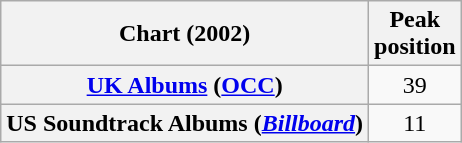<table class="wikitable plainrowheaders" style="text-align:center">
<tr>
<th scope="col">Chart (2002)</th>
<th scope="col">Peak<br>position</th>
</tr>
<tr>
<th scope="row"><a href='#'>UK Albums</a> (<a href='#'>OCC</a>)</th>
<td>39</td>
</tr>
<tr>
<th scope="row">US Soundtrack Albums (<a href='#'><em>Billboard</em></a>)</th>
<td>11</td>
</tr>
</table>
